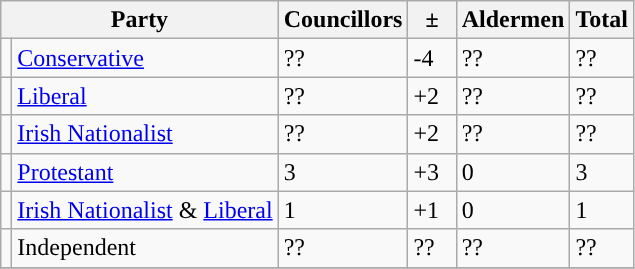<table class="wikitable">
<tr>
<th colspan="2">Party</th>
<th>Councillors</th>
<th>  ±  </th>
<th>Aldermen</th>
<th>Total</th>
</tr>
<tr>
<td style="background-color: "></td>
<td><a href='#'>Conservative</a></td>
<td>??</td>
<td>-4</td>
<td>??</td>
<td>??</td>
</tr>
<tr>
<td style="background-color: "></td>
<td><a href='#'>Liberal</a></td>
<td>??</td>
<td>+2</td>
<td>??</td>
<td>??</td>
</tr>
<tr>
<td style="background-color: "></td>
<td><a href='#'>Irish Nationalist</a></td>
<td>??</td>
<td>+2</td>
<td>??</td>
<td>??</td>
</tr>
<tr>
<td style="background-color: "></td>
<td><a href='#'>Protestant</a></td>
<td>3</td>
<td>+3</td>
<td>0</td>
<td>3</td>
</tr>
<tr>
<td style="background-color: "></td>
<td><a href='#'>Irish Nationalist</a> & <a href='#'>Liberal</a></td>
<td>1</td>
<td>+1</td>
<td>0</td>
<td>1</td>
</tr>
<tr>
<td style="background-color: "></td>
<td>Independent</td>
<td>??</td>
<td>??</td>
<td>??</td>
<td>??</td>
</tr>
<tr>
</tr>
</table>
